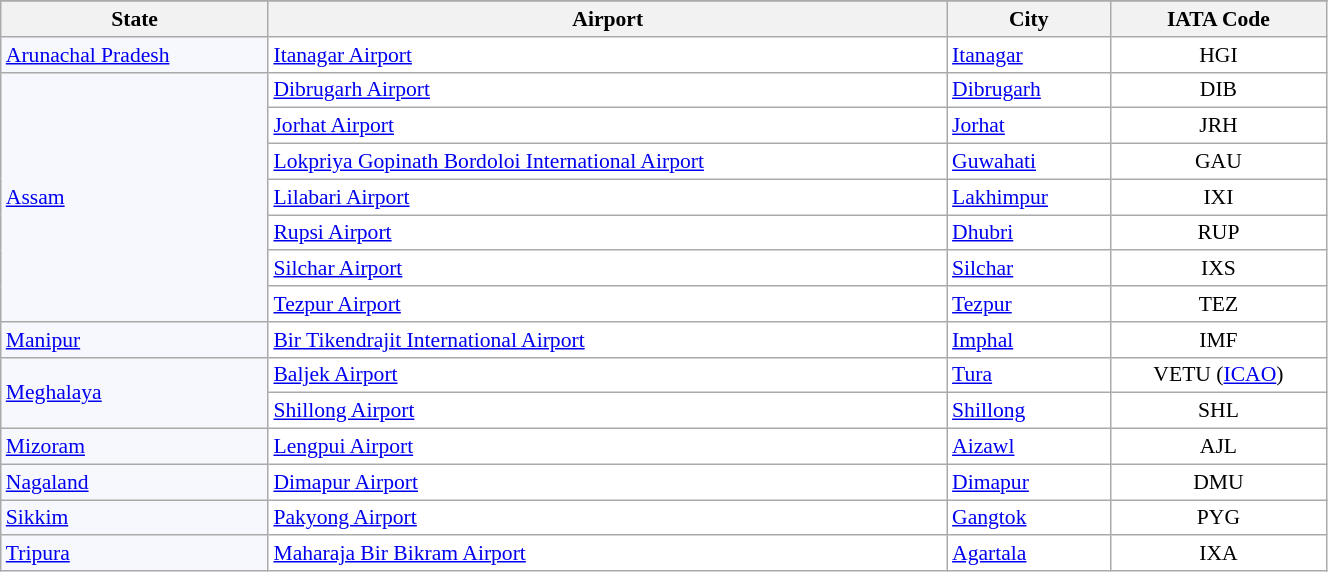<table class="wikitable" style="font-size:0.9em; min-width:70%; background:#fff;">
<tr>
</tr>
<tr>
<th>State</th>
<th>Airport</th>
<th>City</th>
<th>IATA Code</th>
</tr>
<tr>
<td style="background:#f7f7fe;"><a href='#'>Arunachal Pradesh</a></td>
<td><a href='#'>Itanagar Airport</a></td>
<td><a href='#'>Itanagar</a></td>
<td style="text-align:center;">HGI</td>
</tr>
<tr>
<td rowspan="7" style="background:#f7f7fe;"><a href='#'>Assam</a></td>
<td><a href='#'>Dibrugarh Airport</a></td>
<td><a href='#'>Dibrugarh</a></td>
<td style="text-align:center;">DIB</td>
</tr>
<tr>
<td><a href='#'>Jorhat Airport</a></td>
<td><a href='#'>Jorhat</a></td>
<td style="text-align:center;">JRH</td>
</tr>
<tr>
<td><a href='#'>Lokpriya Gopinath Bordoloi International Airport</a></td>
<td><a href='#'>Guwahati</a></td>
<td style="text-align:center;">GAU</td>
</tr>
<tr>
<td><a href='#'>Lilabari Airport</a></td>
<td><a href='#'>Lakhimpur</a></td>
<td style="text-align:center;">IXI</td>
</tr>
<tr>
<td><a href='#'>Rupsi Airport</a></td>
<td><a href='#'>Dhubri</a></td>
<td style="text-align:center;">RUP</td>
</tr>
<tr>
<td><a href='#'>Silchar Airport</a></td>
<td><a href='#'>Silchar</a></td>
<td style="text-align:center;">IXS</td>
</tr>
<tr>
<td><a href='#'>Tezpur Airport</a></td>
<td><a href='#'>Tezpur</a></td>
<td style="text-align:center;">TEZ</td>
</tr>
<tr>
<td style="background:#f7f7fe;"><a href='#'>Manipur</a></td>
<td><a href='#'>Bir Tikendrajit International Airport</a></td>
<td><a href='#'>Imphal</a></td>
<td style="text-align:center;">IMF</td>
</tr>
<tr>
<td rowspan="2" style="background:#f7f7fe;"><a href='#'>Meghalaya</a></td>
<td><a href='#'>Baljek Airport</a></td>
<td><a href='#'>Tura</a></td>
<td style="text-align:center;">VETU (<a href='#'>ICAO</a>)</td>
</tr>
<tr>
<td><a href='#'>Shillong Airport</a></td>
<td><a href='#'>Shillong</a></td>
<td style="text-align:center;">SHL</td>
</tr>
<tr>
<td style="background:#f7f7fe;"><a href='#'>Mizoram</a></td>
<td><a href='#'>Lengpui Airport</a></td>
<td><a href='#'>Aizawl</a></td>
<td style="text-align:center;">AJL</td>
</tr>
<tr>
<td style="background:#f7f7fe;"><a href='#'>Nagaland</a></td>
<td><a href='#'>Dimapur Airport</a></td>
<td><a href='#'>Dimapur</a></td>
<td style="text-align:center;">DMU</td>
</tr>
<tr>
<td style="background:#f7f7fe;"><a href='#'>Sikkim</a></td>
<td><a href='#'>Pakyong Airport</a></td>
<td><a href='#'>Gangtok</a></td>
<td style="text-align:center;">PYG</td>
</tr>
<tr>
<td style="background:#f7f7fe;"><a href='#'>Tripura</a></td>
<td><a href='#'>Maharaja Bir Bikram Airport</a></td>
<td><a href='#'>Agartala</a></td>
<td style="text-align:center;">IXA</td>
</tr>
</table>
